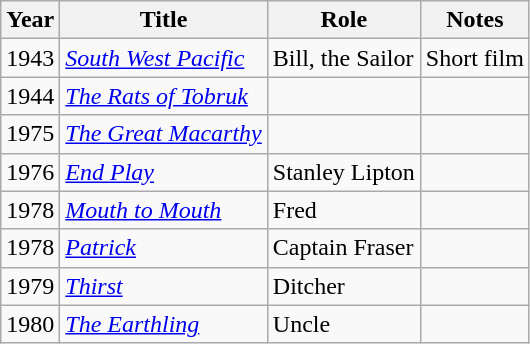<table class=wikitable>
<tr>
<th>Year</th>
<th>Title</th>
<th>Role</th>
<th>Notes</th>
</tr>
<tr>
<td>1943</td>
<td><em><a href='#'>South West Pacific</a></em></td>
<td>Bill, the Sailor</td>
<td>Short film</td>
</tr>
<tr>
<td>1944</td>
<td><em><a href='#'>The Rats of Tobruk</a></em></td>
<td></td>
<td></td>
</tr>
<tr>
<td>1975</td>
<td><em><a href='#'>The Great Macarthy</a></em></td>
<td></td>
<td></td>
</tr>
<tr>
<td>1976</td>
<td><em><a href='#'>End Play</a></em></td>
<td>Stanley Lipton</td>
<td></td>
</tr>
<tr>
<td>1978</td>
<td><em><a href='#'>Mouth to Mouth</a></em></td>
<td>Fred</td>
<td></td>
</tr>
<tr>
<td>1978</td>
<td><em><a href='#'>Patrick</a></em></td>
<td>Captain Fraser</td>
<td></td>
</tr>
<tr>
<td>1979</td>
<td><em><a href='#'>Thirst</a></em></td>
<td>Ditcher</td>
<td></td>
</tr>
<tr>
<td>1980</td>
<td><em><a href='#'>The Earthling</a></em></td>
<td>Uncle</td>
<td></td>
</tr>
</table>
